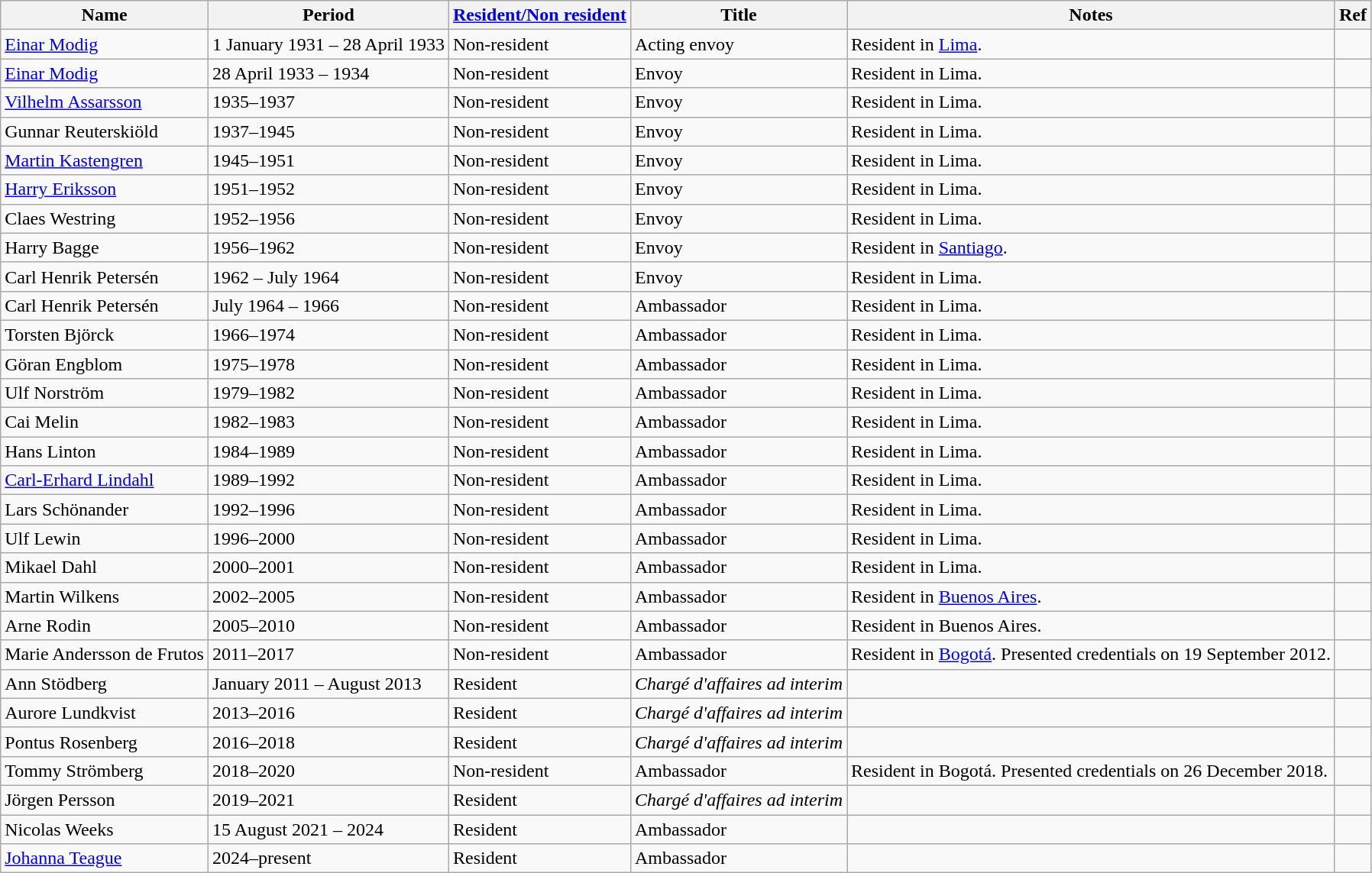<table class="wikitable">
<tr>
<th>Name</th>
<th>Period</th>
<th><a href='#'>Resident/Non resident</a></th>
<th>Title</th>
<th>Notes</th>
<th>Ref</th>
</tr>
<tr>
<td><a href='#'>Einar Modig</a></td>
<td>1 January 1931 – 28 April 1933</td>
<td> Non-resident</td>
<td>Acting envoy</td>
<td>Resident in <a href='#'>Lima</a>.</td>
<td></td>
</tr>
<tr>
<td><a href='#'>Einar Modig</a></td>
<td>28 April 1933 – 1934</td>
<td> Non-resident</td>
<td>Envoy</td>
<td>Resident in Lima.</td>
<td></td>
</tr>
<tr>
<td><a href='#'>Vilhelm Assarsson</a></td>
<td>1935–1937</td>
<td> Non-resident</td>
<td>Envoy</td>
<td>Resident in Lima.</td>
<td></td>
</tr>
<tr>
<td>Gunnar Reuterskiöld</td>
<td>1937–1945</td>
<td> Non-resident</td>
<td>Envoy</td>
<td>Resident in Lima.</td>
<td></td>
</tr>
<tr>
<td><a href='#'>Martin Kastengren</a></td>
<td>1945–1951</td>
<td> Non-resident</td>
<td>Envoy</td>
<td>Resident in Lima.</td>
<td></td>
</tr>
<tr>
<td><a href='#'>Harry Eriksson</a></td>
<td>1951–1952</td>
<td> Non-resident</td>
<td>Envoy</td>
<td>Resident in Lima.</td>
<td></td>
</tr>
<tr>
<td>Claes Westring</td>
<td>1952–1956</td>
<td> Non-resident</td>
<td>Envoy</td>
<td>Resident in Lima.</td>
<td></td>
</tr>
<tr>
<td>Harry Bagge</td>
<td>1956–1962</td>
<td> Non-resident</td>
<td>Envoy</td>
<td>Resident in <a href='#'>Santiago</a>.</td>
<td></td>
</tr>
<tr>
<td>Carl Henrik Petersén</td>
<td>1962 – July 1964</td>
<td> Non-resident</td>
<td>Envoy</td>
<td>Resident in Lima.</td>
<td></td>
</tr>
<tr>
<td>Carl Henrik Petersén</td>
<td>July 1964 – 1966</td>
<td> Non-resident</td>
<td>Ambassador</td>
<td>Resident in Lima.</td>
<td></td>
</tr>
<tr>
<td>Torsten Björck</td>
<td>1966–1974</td>
<td> Non-resident</td>
<td>Ambassador</td>
<td>Resident in Lima.</td>
<td></td>
</tr>
<tr>
<td>Göran Engblom</td>
<td>1975–1978</td>
<td> Non-resident</td>
<td>Ambassador</td>
<td>Resident in Lima.</td>
<td></td>
</tr>
<tr>
<td>Ulf Norström</td>
<td>1979–1982</td>
<td> Non-resident</td>
<td>Ambassador</td>
<td>Resident in Lima.</td>
<td></td>
</tr>
<tr>
<td>Cai Melin</td>
<td>1982–1983</td>
<td> Non-resident</td>
<td>Ambassador</td>
<td>Resident in Lima.</td>
<td></td>
</tr>
<tr>
<td>Hans Linton</td>
<td>1984–1989</td>
<td> Non-resident</td>
<td>Ambassador</td>
<td>Resident in Lima.</td>
<td></td>
</tr>
<tr>
<td><a href='#'>Carl-Erhard Lindahl</a></td>
<td>1989–1992</td>
<td> Non-resident</td>
<td>Ambassador</td>
<td>Resident in Lima.</td>
<td></td>
</tr>
<tr>
<td>Lars Schönander</td>
<td>1992–1996</td>
<td> Non-resident</td>
<td>Ambassador</td>
<td>Resident in Lima.</td>
<td></td>
</tr>
<tr>
<td>Ulf Lewin</td>
<td>1996–2000</td>
<td> Non-resident</td>
<td>Ambassador</td>
<td>Resident in Lima.</td>
<td></td>
</tr>
<tr>
<td>Mikael Dahl</td>
<td>2000–2001</td>
<td> Non-resident</td>
<td>Ambassador</td>
<td>Resident in Lima.</td>
<td></td>
</tr>
<tr>
<td>Martin Wilkens</td>
<td>2002–2005</td>
<td> Non-resident</td>
<td>Ambassador</td>
<td>Resident in <a href='#'>Buenos Aires</a>.</td>
<td></td>
</tr>
<tr>
<td>Arne Rodin</td>
<td>2005–2010</td>
<td> Non-resident</td>
<td>Ambassador</td>
<td>Resident in Buenos Aires.</td>
<td></td>
</tr>
<tr>
<td>Marie Andersson de Frutos</td>
<td>2011–2017</td>
<td> Non-resident</td>
<td>Ambassador</td>
<td>Resident in <a href='#'>Bogotá</a>. Presented credentials on 19 September 2012.</td>
<td></td>
</tr>
<tr>
<td>Ann Stödberg</td>
<td>January 2011 – August 2013</td>
<td> Resident</td>
<td><em>Chargé d'affaires ad interim</em></td>
<td></td>
<td></td>
</tr>
<tr>
<td>Aurore Lundkvist</td>
<td>2013–2016</td>
<td> Resident</td>
<td><em>Chargé d'affaires ad interim</em></td>
<td></td>
<td></td>
</tr>
<tr>
<td>Pontus Rosenberg</td>
<td>2016–2018</td>
<td> Resident</td>
<td><em>Chargé d'affaires ad interim</em></td>
<td></td>
<td></td>
</tr>
<tr>
<td>Tommy Strömberg</td>
<td>2018–2020</td>
<td> Non-resident</td>
<td>Ambassador</td>
<td>Resident in Bogotá. Presented credentials on 26 December 2018.</td>
<td></td>
</tr>
<tr>
<td>Jörgen Persson</td>
<td>2019–2021</td>
<td> Resident</td>
<td><em>Chargé d'affaires ad interim</em></td>
<td></td>
<td></td>
</tr>
<tr>
<td>Nicolas Weeks</td>
<td>15 August 2021 – 2024</td>
<td> Resident</td>
<td>Ambassador</td>
<td></td>
<td></td>
</tr>
<tr>
<td><a href='#'>Johanna Teague</a></td>
<td>2024–present</td>
<td> Resident</td>
<td>Ambassador</td>
<td></td>
<td></td>
</tr>
</table>
